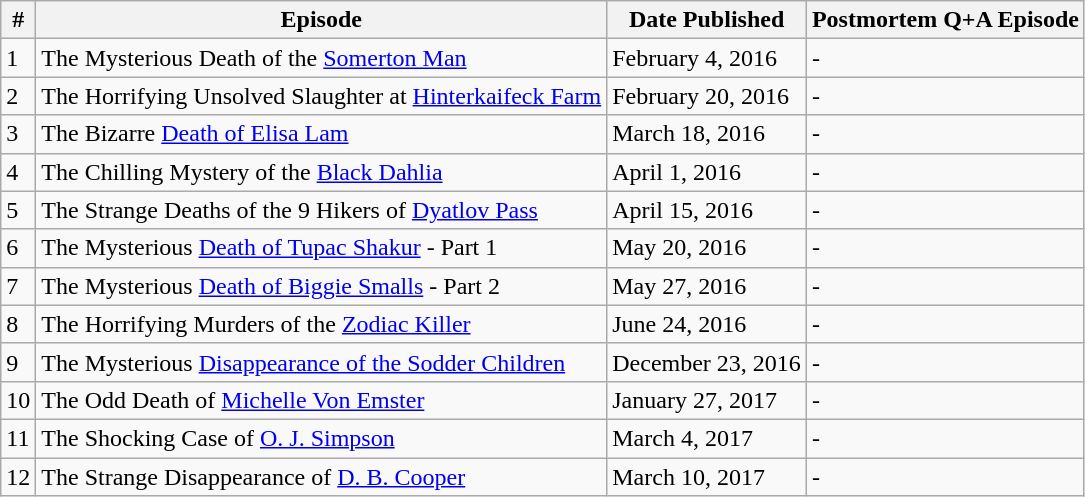<table class="wikitable mw-collapsible">
<tr>
<th>#</th>
<th>Episode</th>
<th>Date Published</th>
<th>Postmortem Q+A Episode</th>
</tr>
<tr>
<td>1</td>
<td>The Mysterious Death of the <a href='#'>Somerton Man</a></td>
<td>February 4, 2016</td>
<td>-</td>
</tr>
<tr>
<td>2</td>
<td>The Horrifying Unsolved Slaughter at <a href='#'>Hinterkaifeck Farm</a></td>
<td>February 20, 2016</td>
<td>-</td>
</tr>
<tr>
<td>3</td>
<td>The Bizarre <a href='#'>Death of Elisa Lam</a></td>
<td>March 18, 2016</td>
<td>-</td>
</tr>
<tr>
<td>4</td>
<td>The Chilling Mystery of the <a href='#'>Black Dahlia</a></td>
<td>April 1, 2016</td>
<td>-</td>
</tr>
<tr>
<td>5</td>
<td>The Strange Deaths of the 9 Hikers of <a href='#'>Dyatlov Pass</a></td>
<td>April 15, 2016</td>
<td>-</td>
</tr>
<tr>
<td>6</td>
<td>The Mysterious <a href='#'>Death of Tupac Shakur</a> - Part 1</td>
<td>May 20, 2016</td>
<td>-</td>
</tr>
<tr>
<td>7</td>
<td>The Mysterious <a href='#'>Death of Biggie Smalls</a> - Part 2</td>
<td>May 27, 2016</td>
<td>-</td>
</tr>
<tr>
<td>8</td>
<td>The Horrifying Murders of the <a href='#'>Zodiac Killer</a></td>
<td>June 24, 2016</td>
<td>-</td>
</tr>
<tr>
<td>9</td>
<td>The Mysterious <a href='#'>Disappearance of the Sodder Children</a></td>
<td>December 23, 2016</td>
<td>-</td>
</tr>
<tr>
<td>10</td>
<td>The Odd Death of <a href='#'>Michelle Von Emster</a></td>
<td>January 27, 2017</td>
<td>-</td>
</tr>
<tr>
<td>11</td>
<td>The Shocking Case of <a href='#'>O. J. Simpson</a></td>
<td>March 4, 2017</td>
<td>-</td>
</tr>
<tr>
<td>12</td>
<td>The Strange Disappearance of <a href='#'>D. B. Cooper</a></td>
<td>March 10, 2017</td>
<td>-</td>
</tr>
</table>
